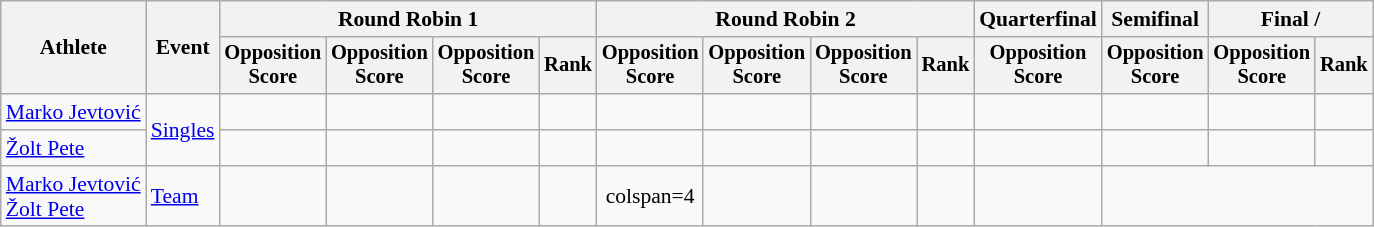<table class=wikitable style="font-size:90%">
<tr>
<th rowspan=2>Athlete</th>
<th rowspan=2>Event</th>
<th colspan=4>Round Robin 1</th>
<th colspan=4>Round Robin 2</th>
<th>Quarterfinal</th>
<th>Semifinal</th>
<th colspan=2>Final / </th>
</tr>
<tr style="font-size:95%">
<th>Opposition<br>Score</th>
<th>Opposition<br>Score</th>
<th>Opposition<br>Score</th>
<th>Rank</th>
<th>Opposition<br>Score</th>
<th>Opposition<br>Score</th>
<th>Opposition<br>Score</th>
<th>Rank</th>
<th>Opposition<br>Score</th>
<th>Opposition<br>Score</th>
<th>Opposition<br>Score</th>
<th>Rank</th>
</tr>
<tr align=center>
<td align=left><a href='#'>Marko Jevtović</a></td>
<td align=left rowspan=2><a href='#'>Singles</a></td>
<td></td>
<td></td>
<td></td>
<td></td>
<td></td>
<td></td>
<td></td>
<td></td>
<td></td>
<td></td>
<td></td>
<td></td>
</tr>
<tr align=center>
<td align=left><a href='#'>Žolt Pete</a></td>
<td></td>
<td></td>
<td></td>
<td></td>
<td></td>
<td></td>
<td></td>
<td></td>
<td></td>
<td></td>
<td></td>
<td></td>
</tr>
<tr align=center>
<td align=left><a href='#'>Marko Jevtović</a><br><a href='#'>Žolt Pete</a></td>
<td align=left><a href='#'>Team</a></td>
<td></td>
<td></td>
<td></td>
<td></td>
<td>colspan=4 </td>
<td></td>
<td></td>
<td></td>
<td></td>
</tr>
</table>
